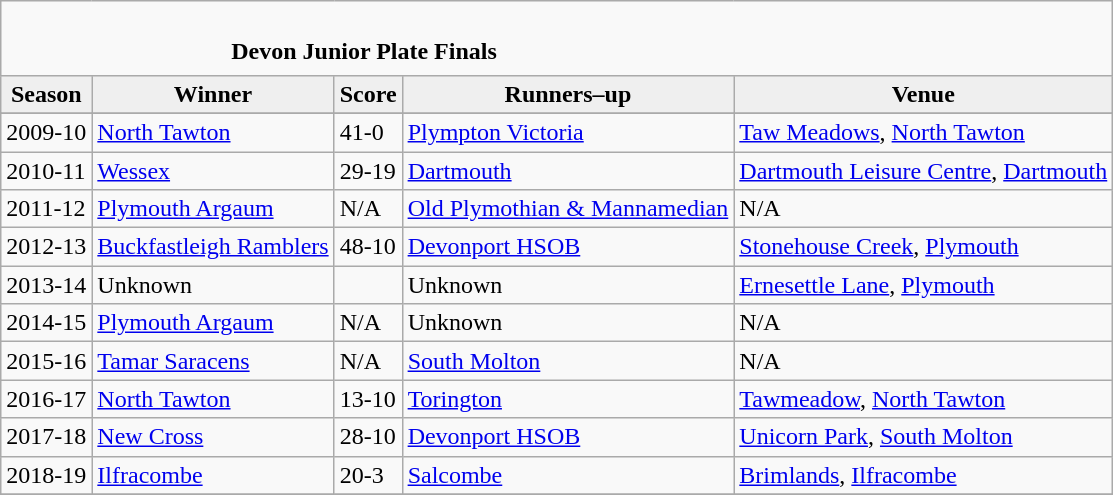<table class="wikitable" style="text-align: left;">
<tr>
<td colspan="5" cellpadding="0" cellspacing="0"><br><table border="0" style="width:100%;" cellpadding="0" cellspacing="0">
<tr>
<td style="width:20%; border:0;"></td>
<td style="border:0;"><strong>Devon Junior Plate Finals</strong></td>
<td style="width:20%; border:0;"></td>
</tr>
</table>
</td>
</tr>
<tr>
<th style="background:#efefef;">Season</th>
<th style="background:#efefef">Winner</th>
<th style="background:#efefef">Score</th>
<th style="background:#efefef;">Runners–up</th>
<th style="background:#efefef;">Venue</th>
</tr>
<tr align=left>
</tr>
<tr>
<td>2009-10</td>
<td><a href='#'>North Tawton</a></td>
<td>41-0</td>
<td><a href='#'>Plympton Victoria</a></td>
<td><a href='#'>Taw Meadows</a>, <a href='#'>North Tawton</a></td>
</tr>
<tr>
<td>2010-11</td>
<td><a href='#'>Wessex</a></td>
<td>29-19</td>
<td><a href='#'>Dartmouth</a></td>
<td><a href='#'>Dartmouth Leisure Centre</a>, <a href='#'>Dartmouth</a></td>
</tr>
<tr>
<td>2011-12</td>
<td><a href='#'>Plymouth Argaum</a></td>
<td>N/A</td>
<td><a href='#'>Old Plymothian & Mannamedian</a></td>
<td>N/A</td>
</tr>
<tr>
<td>2012-13</td>
<td><a href='#'>Buckfastleigh Ramblers</a></td>
<td>48-10</td>
<td><a href='#'>Devonport HSOB</a></td>
<td><a href='#'>Stonehouse Creek</a>, <a href='#'>Plymouth</a></td>
</tr>
<tr>
<td>2013-14</td>
<td>Unknown</td>
<td></td>
<td>Unknown</td>
<td><a href='#'>Ernesettle Lane</a>, <a href='#'>Plymouth</a></td>
</tr>
<tr>
<td>2014-15</td>
<td><a href='#'>Plymouth Argaum</a></td>
<td>N/A</td>
<td>Unknown</td>
<td>N/A</td>
</tr>
<tr>
<td>2015-16</td>
<td><a href='#'>Tamar Saracens</a></td>
<td>N/A</td>
<td><a href='#'>South Molton</a></td>
<td>N/A</td>
</tr>
<tr>
<td>2016-17</td>
<td><a href='#'>North Tawton</a></td>
<td>13-10</td>
<td><a href='#'>Torington</a></td>
<td><a href='#'>Tawmeadow</a>, <a href='#'>North Tawton</a></td>
</tr>
<tr>
<td>2017-18</td>
<td><a href='#'>New Cross</a></td>
<td>28-10</td>
<td><a href='#'>Devonport HSOB</a></td>
<td><a href='#'>Unicorn Park</a>, <a href='#'>South Molton</a></td>
</tr>
<tr>
<td>2018-19</td>
<td><a href='#'>Ilfracombe</a></td>
<td>20-3</td>
<td><a href='#'>Salcombe</a></td>
<td><a href='#'>Brimlands</a>, <a href='#'>Ilfracombe</a></td>
</tr>
<tr>
</tr>
</table>
